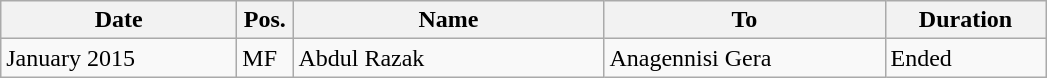<table class="wikitable">
<tr>
<th width="150px">Date</th>
<th width="30px">Pos.</th>
<th width="200px">Name</th>
<th width="180px">To</th>
<th width="100px">Duration</th>
</tr>
<tr>
<td>January 2015</td>
<td>MF</td>
<td> Abdul Razak</td>
<td> Anagennisi Gera</td>
<td>Ended</td>
</tr>
</table>
